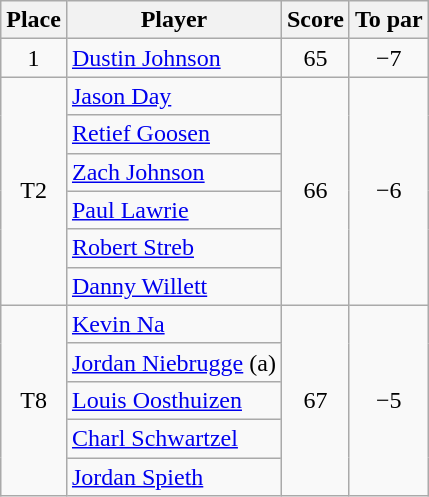<table class="wikitable">
<tr>
<th>Place</th>
<th>Player</th>
<th>Score</th>
<th>To par</th>
</tr>
<tr>
<td align=center>1</td>
<td> <a href='#'>Dustin Johnson</a></td>
<td align=center>65</td>
<td align=center>−7</td>
</tr>
<tr>
<td rowspan="6" style="text-align:center;">T2</td>
<td> <a href='#'>Jason Day</a></td>
<td rowspan="6" style="text-align:center;">66</td>
<td rowspan="6" style="text-align:center;">−6</td>
</tr>
<tr>
<td> <a href='#'>Retief Goosen</a></td>
</tr>
<tr>
<td> <a href='#'>Zach Johnson</a></td>
</tr>
<tr>
<td> <a href='#'>Paul Lawrie</a></td>
</tr>
<tr>
<td> <a href='#'>Robert Streb</a></td>
</tr>
<tr>
<td> <a href='#'>Danny Willett</a></td>
</tr>
<tr>
<td rowspan="5" style="text-align:center;">T8</td>
<td> <a href='#'>Kevin Na</a></td>
<td rowspan="5" style="text-align:center;">67</td>
<td rowspan="5" style="text-align:center;">−5</td>
</tr>
<tr>
<td> <a href='#'>Jordan Niebrugge</a> (a)</td>
</tr>
<tr>
<td> <a href='#'>Louis Oosthuizen</a></td>
</tr>
<tr>
<td> <a href='#'>Charl Schwartzel</a></td>
</tr>
<tr>
<td> <a href='#'>Jordan Spieth</a></td>
</tr>
</table>
